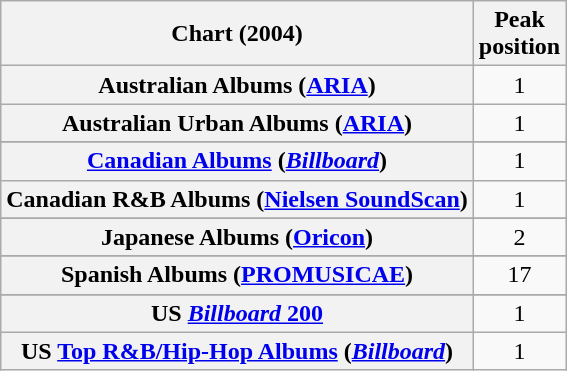<table class="wikitable sortable plainrowheaders" style="text-align:center">
<tr>
<th scope="col">Chart (2004)</th>
<th scope="col">Peak<br>position</th>
</tr>
<tr>
<th scope="row">Australian Albums (<a href='#'>ARIA</a>)</th>
<td>1</td>
</tr>
<tr>
<th scope="row">Australian Urban Albums (<a href='#'>ARIA</a>)</th>
<td>1</td>
</tr>
<tr>
</tr>
<tr>
</tr>
<tr>
</tr>
<tr>
<th scope="row"><a href='#'>Canadian Albums</a> (<em><a href='#'>Billboard</a></em>)</th>
<td>1</td>
</tr>
<tr>
<th scope="row">Canadian R&B Albums (<a href='#'>Nielsen SoundScan</a>)</th>
<td>1</td>
</tr>
<tr>
</tr>
<tr>
</tr>
<tr>
</tr>
<tr>
</tr>
<tr>
</tr>
<tr>
</tr>
<tr>
</tr>
<tr>
<th scope="row">Japanese Albums (<a href='#'>Oricon</a>)</th>
<td>2</td>
</tr>
<tr>
</tr>
<tr>
</tr>
<tr>
</tr>
<tr>
<th scope="row">Spanish Albums (<a href='#'>PROMUSICAE</a>)</th>
<td>17</td>
</tr>
<tr>
</tr>
<tr>
</tr>
<tr>
</tr>
<tr>
</tr>
<tr>
<th scope="row">US <a href='#'><em>Billboard</em> 200</a></th>
<td>1</td>
</tr>
<tr>
<th scope="row">US <a href='#'>Top R&B/Hip-Hop Albums</a> (<em><a href='#'>Billboard</a></em>)</th>
<td>1</td>
</tr>
</table>
